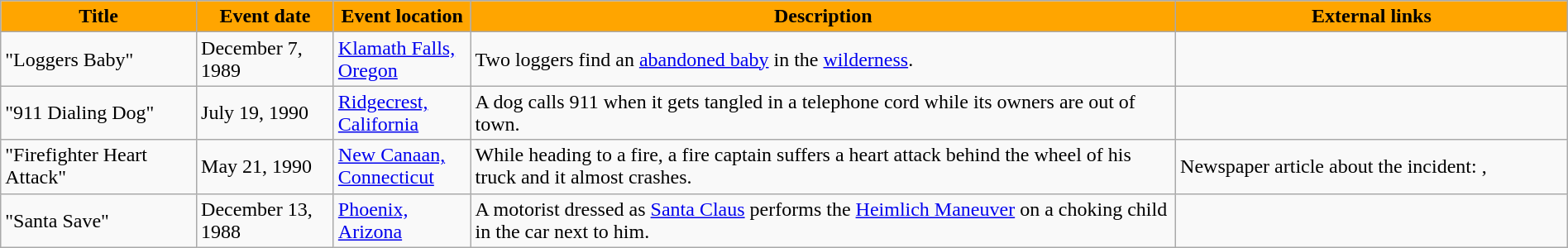<table class="wikitable" style="width: 100%;">
<tr>
<th style="background: #FFA500; color: #000000; width: 10%;">Title</th>
<th style="background: #FFA500; color: #000000; width: 7%;">Event date</th>
<th style="background: #FFA500; color: #000000; width: 7%;">Event location</th>
<th style="background: #FFA500; color: #000000; width: 36%;">Description</th>
<th style="background: #FFA500; color: #000000; width: 20%;">External links</th>
</tr>
<tr>
<td>"Loggers Baby"</td>
<td>December 7, 1989</td>
<td><a href='#'>Klamath Falls, Oregon</a></td>
<td>Two loggers find an <a href='#'>abandoned baby</a> in the <a href='#'>wilderness</a>.</td>
<td class="mw-collapsible mw-collapsed" data-expandtext="Show" data-collapsetext="Hide" style="float: left; border: none;"><br></td>
</tr>
<tr>
<td>"911 Dialing Dog"</td>
<td>July 19, 1990</td>
<td><a href='#'>Ridgecrest, California</a></td>
<td>A dog calls 911 when it gets tangled in a telephone cord while its owners are out of town.</td>
<td></td>
</tr>
<tr>
<td>"Firefighter Heart Attack"</td>
<td>May 21, 1990</td>
<td><a href='#'>New Canaan, Connecticut</a></td>
<td>While heading to a fire, a fire captain suffers a heart attack behind the wheel of his truck and it almost crashes.</td>
<td>Newspaper article about the incident: , </td>
</tr>
<tr>
<td>"Santa Save"</td>
<td>December 13, 1988</td>
<td><a href='#'>Phoenix, Arizona</a></td>
<td>A motorist dressed as <a href='#'>Santa Claus</a> performs the <a href='#'>Heimlich Maneuver</a> on a choking child in the car next to him.</td>
<td></td>
</tr>
</table>
